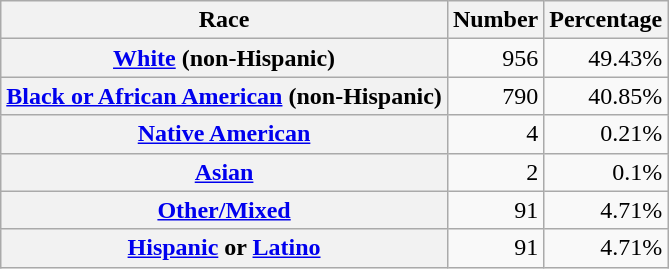<table class="wikitable" style="text-align:right">
<tr>
<th scope="col">Race</th>
<th scope="col">Number</th>
<th scope="col">Percentage</th>
</tr>
<tr>
<th scope="row"><a href='#'>White</a> (non-Hispanic)</th>
<td>956</td>
<td>49.43%</td>
</tr>
<tr>
<th scope="row"><a href='#'>Black or African American</a> (non-Hispanic)</th>
<td>790</td>
<td>40.85%</td>
</tr>
<tr>
<th scope="row"><a href='#'>Native American</a></th>
<td>4</td>
<td>0.21%</td>
</tr>
<tr>
<th scope="row"><a href='#'>Asian</a></th>
<td>2</td>
<td>0.1%</td>
</tr>
<tr>
<th scope="row"><a href='#'>Other/Mixed</a></th>
<td>91</td>
<td>4.71%</td>
</tr>
<tr>
<th scope="row"><a href='#'>Hispanic</a> or <a href='#'>Latino</a></th>
<td>91</td>
<td>4.71%</td>
</tr>
</table>
